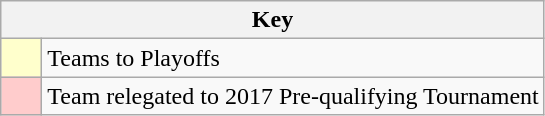<table class="wikitable" style="text-align: center;">
<tr>
<th colspan=2>Key</th>
</tr>
<tr>
<td style="background:#ffc; width:20px;"></td>
<td align=left>Teams to Playoffs</td>
</tr>
<tr>
<td style="background:#fcc; width:20px;"></td>
<td align=left>Team relegated to 2017 Pre-qualifying Tournament</td>
</tr>
</table>
